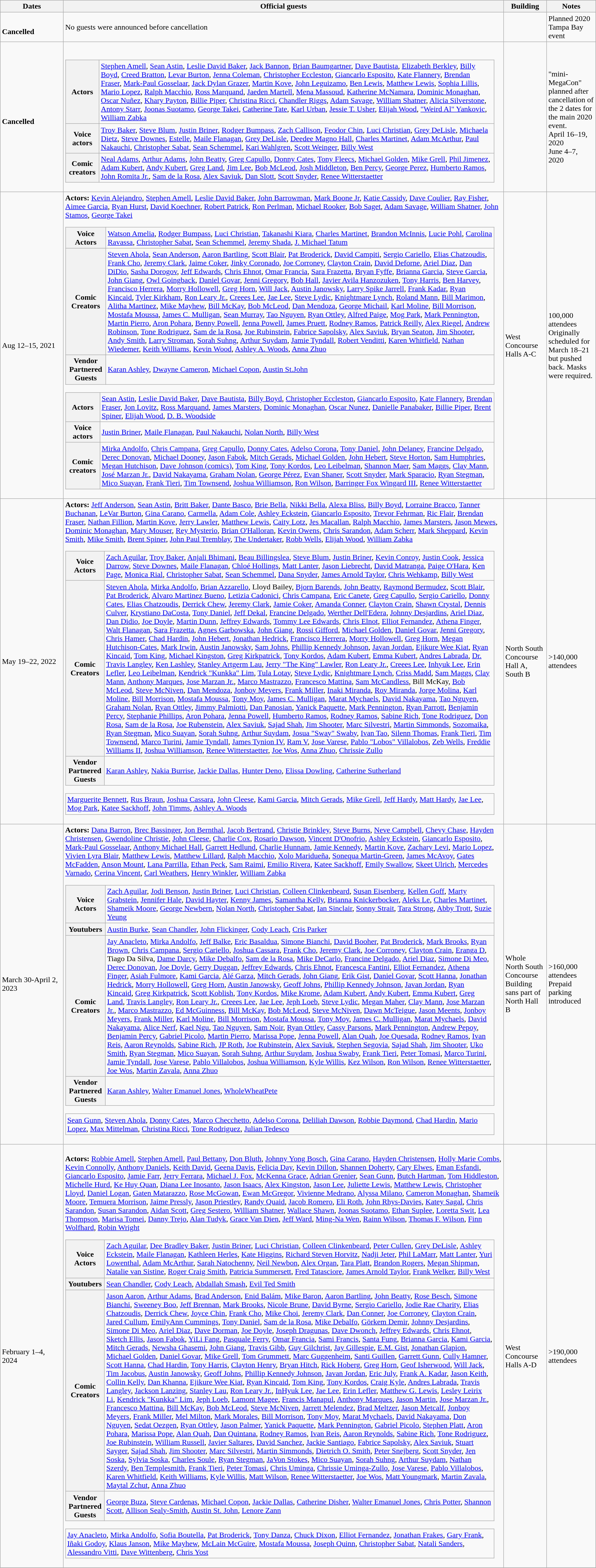<table class="wikitable">
<tr>
<th width=125px>Dates</th>
<th>Official guests</th>
<th>Building</th>
<th>Notes</th>
</tr>
<tr>
<td> <br> <strong>Cancelled</strong></td>
<td>No guests were announced before cancellation</td>
<td></td>
<td>Planned 2020 Tampa Bay event</td>
</tr>
<tr>
<td> <br> <strong>Cancelled</strong></td>
<td><br><table class="wikitable mw-collapsible mw-collapsed">
<tr>
<th scope="row">Actors</th>
<td><a href='#'>Stephen Amell</a>, <a href='#'>Sean Astin</a>, <a href='#'>Leslie David Baker</a>, <a href='#'>Jack Bannon</a>, <a href='#'>Brian Baumgartner</a>, <a href='#'>Dave Bautista</a>, <a href='#'>Elizabeth Berkley</a>, <a href='#'>Billy Boyd</a>, <a href='#'>Creed Bratton</a>, <a href='#'>Levar Burton</a>, <a href='#'>Jenna Coleman</a>, <a href='#'>Christopher Eccleston</a>, <a href='#'>Giancarlo Esposito</a>, <a href='#'>Kate Flannery</a>, <a href='#'>Brendan Fraser</a>, <a href='#'>Mark-Paul Gosselaar</a>, <a href='#'>Jack Dylan Grazer</a>, <a href='#'>Martin Kove</a>, <a href='#'>John Leguizamo</a>, <a href='#'>Ben Lewis</a>, <a href='#'>Matthew Lewis</a>, <a href='#'>Sophia Lillis</a>, <a href='#'>Mario Lopez</a>, <a href='#'>Ralph Macchio</a>, <a href='#'>Ross Marquand</a>, <a href='#'>Jaeden Martell</a>, <a href='#'>Mena Massoud</a>, <a href='#'>Katherine McNamara</a>, <a href='#'>Dominic Monaghan</a>, <a href='#'>Oscar Nuñez</a>, <a href='#'>Khary Payton</a>, <a href='#'>Billie Piper</a>, <a href='#'>Christina Ricci</a>, <a href='#'>Chandler Riggs</a>, <a href='#'>Adam Savage</a>, <a href='#'>William Shatner</a>, <a href='#'>Alicia Silverstone</a>, <a href='#'>Antony Starr</a>, <a href='#'>Joonas Suotamo</a>, <a href='#'>George Takei</a>, <a href='#'>Catherine Tate</a>, <a href='#'>Karl Urban</a>, <a href='#'>Jessie T. Usher</a>, <a href='#'>Elijah Wood</a>, <a href='#'>"Weird Al" Yankovic</a>, <a href='#'>William Zabka</a></td>
</tr>
<tr>
<th scope="row">Voice actors</th>
<td><a href='#'>Troy Baker</a>, <a href='#'>Steve Blum</a>, <a href='#'>Justin Briner</a>, <a href='#'>Rodger Bumpass</a>, <a href='#'>Zach Callison</a>, <a href='#'>Feodor Chin</a>, <a href='#'>Luci Christian</a>, <a href='#'>Grey DeLisle</a>, <a href='#'>Michaela Dietz</a>, <a href='#'>Steve Downes</a>, <a href='#'>Estelle</a>, <a href='#'>Maile Flanagan</a>, <a href='#'>Grey DeLisle</a>, <a href='#'>Deedee Magno Hall</a>, <a href='#'>Charles Martinet</a>, <a href='#'>Adam McArthur</a>, <a href='#'>Paul Nakauchi</a>, <a href='#'>Christopher Sabat</a>, <a href='#'>Sean Schemmel</a>, <a href='#'>Kari Wahlgren</a>, <a href='#'>Scott Weinger</a>, <a href='#'>Billy West</a></td>
</tr>
<tr>
<th scope="row">Comic creators</th>
<td><a href='#'>Neal Adams</a>, <a href='#'>Arthur Adams</a>, <a href='#'>John Beatty</a>, <a href='#'>Greg Capullo</a>, <a href='#'>Donny Cates</a>, <a href='#'>Tony Fleecs</a>, <a href='#'>Michael Golden</a>, <a href='#'>Mike Grell</a>, <a href='#'>Phil Jimenez</a>, <a href='#'>Adam Kubert</a>, <a href='#'>Andy Kubert</a>, <a href='#'>Greg Land</a>, <a href='#'>Jim Lee</a>, <a href='#'>Bob McLeod</a>, <a href='#'>Josh Middleton</a>, <a href='#'>Ben Percy</a>, <a href='#'>George Perez</a>, <a href='#'>Humberto Ramos</a>, <a href='#'>John Romita Jr.</a>, <a href='#'>Sam de la Rosa</a>, <a href='#'>Alex Saviuk</a>, <a href='#'>Dan Slott</a>, <a href='#'>Scott Snyder</a>, <a href='#'>Renee Witterstaetter</a></td>
</tr>
</table>
</td>
<td></td>
<td>"mini-MegaCon" planned after cancellation of the 2 dates for the main 2020 event.<br>April 16–19, 2020<br>June 4–7, 2020</td>
</tr>
<tr>
<td>Aug 12–15, 2021</td>
<td><strong>Actors:</strong> <a href='#'>Kevin Alejandro</a>, <a href='#'>Stephen Amell</a>, <a href='#'>Leslie David Baker</a>, <a href='#'>John Barrowman</a>, <a href='#'>Mark Boone Jr</a>, <a href='#'>Katie Cassidy</a>, <a href='#'>Dave Coulier</a>, <a href='#'>Ray Fisher</a>, <a href='#'>Aimee Garcia</a>, <a href='#'>Ryan Hurst</a>, <a href='#'>David Koechner</a>, <a href='#'>Robert Patrick</a>, <a href='#'>Ron Perlman</a>, <a href='#'>Michael Rooker</a>, <a href='#'>Bob Saget</a>, <a href='#'>Adam Savage</a>, <a href='#'>William Shatner</a>, <a href='#'>John Stamos</a>, <a href='#'>George Takei</a><br><table class="wikitable mw-collapsible mw-collapsed">
<tr>
<th scope="col">Voice Actors</th>
<td><a href='#'>Watson Amelia</a>, <a href='#'>Rodger Bumpass</a>, <a href='#'>Luci Christian</a>, <a href='#'>Takanashi Kiara</a>, <a href='#'>Charles Martinet</a>, <a href='#'>Brandon McInnis</a>, <a href='#'>Lucie Pohl</a>, <a href='#'>Carolina Ravassa</a>, <a href='#'>Christopher Sabat</a>, <a href='#'>Sean Schemmel</a>, <a href='#'>Jeremy Shada</a>, <a href='#'>J. Michael Tatum</a></td>
</tr>
<tr>
<th scope="row">Comic Creators</th>
<td><a href='#'>Steven Ahola</a>, <a href='#'>Sean Anderson</a>, <a href='#'>Aaron Bartling</a>, <a href='#'>Scott Blair</a>, <a href='#'>Pat Broderick</a>, <a href='#'>David Campiti</a>, <a href='#'>Sergio Cariello</a>, <a href='#'>Elias Chatzoudis</a>, <a href='#'>Frank Cho</a>, <a href='#'>Jeremy Clark</a>, <a href='#'>Jaime Coker</a>, <a href='#'>Jinky Coronado</a>, <a href='#'>Joe Corroney</a>, <a href='#'>Clayton Crain</a>, <a href='#'>David Deforne</a>, <a href='#'>Ariel Diaz</a>, <a href='#'>Dan DiDio</a>, <a href='#'>Sasha Dorogov</a>, <a href='#'>Jeff Edwards</a>, <a href='#'>Chris Ehnot</a>, <a href='#'>Omar Francia</a>, <a href='#'>Sara Frazetta</a>, <a href='#'>Bryan Fyffe</a>, <a href='#'>Brianna Garcia</a>, <a href='#'>Steve Garcia</a>, <a href='#'>John Giang</a>, <a href='#'>Owl Goingback</a>, <a href='#'>Daniel Govar</a>, <a href='#'>Jenni Gregory</a>, <a href='#'>Bob Hall</a>, <a href='#'>Javier Avila Hanzozuken</a>, <a href='#'>Tony Harris</a>, <a href='#'>Ben Harvey</a>, <a href='#'>Francisco Herrera</a>, <a href='#'>Morry Hollowell</a>, <a href='#'>Greg Horn</a>, <a href='#'>Will Jack</a>, <a href='#'>Austin Janowsky</a>, <a href='#'>Larry Spike Jarrell</a>, <a href='#'>Frank Kadar</a>, <a href='#'>Ryan Kincaid</a>, <a href='#'>Tyler Kirkham</a>, <a href='#'>Ron Leary Jr.</a>, <a href='#'>Creees Lee</a>, <a href='#'>Jae Lee</a>, <a href='#'>Steve Lydic</a>, <a href='#'>Knightmare Lynch</a>, <a href='#'>Roland Mann</a>, <a href='#'>Bill Marimon</a>, <a href='#'>Alitha Martinez</a>, <a href='#'>Mike Mayhew</a>, <a href='#'>Bill McKay</a>, <a href='#'>Bob McLeod</a>, <a href='#'>Dan Mendoza</a>, <a href='#'>George Michail</a>, <a href='#'>Karl Moline</a>, <a href='#'>Bill Morrison</a>, <a href='#'>Mostafa Moussa</a>, <a href='#'>James C. Mulligan</a>, <a href='#'>Sean Murray</a>, <a href='#'>Tao Nguyen</a>, <a href='#'>Ryan Ottley</a>, <a href='#'>Alfred Paige</a>, <a href='#'>Mog Park</a>, <a href='#'>Mark Pennington</a>, <a href='#'>Martin Pierro</a>, <a href='#'>Aron Pohara</a>, <a href='#'>Benny Powell</a>, <a href='#'>Jenna Powell</a>, <a href='#'>James Pruett</a>, <a href='#'>Rodney Ramos</a>, <a href='#'>Patrick Reilly</a>, <a href='#'>Alex Riegel</a>, <a href='#'>Andrew Robinson</a>, <a href='#'>Tone Rodriguez</a>, <a href='#'>Sam de la Rosa</a>, <a href='#'>Joe Rubinstein</a>, <a href='#'>Fabrice Sapolsky</a>, <a href='#'>Alex Saviuk</a>, <a href='#'>Bryan Seaton</a>, <a href='#'>Jim Shooter</a>, <a href='#'>Andy Smith</a>, <a href='#'>Larry Stroman</a>, <a href='#'>Sorah Suhng</a>, <a href='#'>Arthur Suydam</a>, <a href='#'>Jamie Tyndall</a>, <a href='#'>Robert Venditti</a>, <a href='#'>Karen Whitfield</a>, <a href='#'>Nathan Wiedemer</a>, <a href='#'>Keith Williams</a>, <a href='#'>Kevin Wood</a>, <a href='#'>Ashley A. Woods</a>, <a href='#'>Anna Zhuo</a></td>
</tr>
<tr>
<th scope="row">Vendor Partnered Guests</th>
<td><a href='#'>Karan Ashley</a>, <a href='#'>Dwayne Cameron</a>, <a href='#'>Michael Copon</a>, <a href='#'>Austin St.John</a></td>
</tr>
</table>
<table class="wikitable mw-collapsible mw-collapsed">
<tr>
<th scope="row">Actors</th>
<td><a href='#'>Sean Astin</a>, <a href='#'>Leslie David Baker</a>, <a href='#'>Dave Bautista</a>, <a href='#'>Billy Boyd</a>, <a href='#'>Christopher Eccleston</a>, <a href='#'>Giancarlo Esposito</a>, <a href='#'>Kate Flannery</a>, <a href='#'>Brendan Fraser</a>, <a href='#'>Jon Lovitz</a>, <a href='#'>Ross Marquand</a>, <a href='#'>James Marsters</a>, <a href='#'>Dominic Monaghan</a>, <a href='#'>Oscar Nunez</a>, <a href='#'>Danielle Panabaker</a>, <a href='#'>Billie Piper</a>, <a href='#'>Brent Spiner</a>, <a href='#'>Elijah Wood</a>, <a href='#'>D. B. Woodside</a></td>
</tr>
<tr>
<th scope="row">Voice actors</th>
<td><a href='#'>Justin Briner</a>, <a href='#'>Maile Flanagan</a>, <a href='#'>Paul Nakauchi</a>, <a href='#'>Nolan North</a>, <a href='#'>Billy West</a></td>
</tr>
<tr>
<th scope="row">Comic creators</th>
<td><a href='#'>Mirka Andolfo</a>, <a href='#'>Chris Campana</a>, <a href='#'>Greg Capullo</a>, <a href='#'>Donny Cates</a>, <a href='#'>Adelso Corona</a>, <a href='#'>Tony Daniel</a>, <a href='#'>John Delaney</a>, <a href='#'>Francine Delgado</a>, <a href='#'>Derec Donovan</a>, <a href='#'>Michael Dooney</a>, <a href='#'>Jason Fabok</a>, <a href='#'>Mitch Gerads</a>, <a href='#'>Michael Golden</a>, <a href='#'>John Hebert</a>, <a href='#'>Steve Horton</a>, <a href='#'>Sam Humphries</a>, <a href='#'>Megan Hutchison</a>, <a href='#'>Dave Johnson (comics)</a>, <a href='#'>Tom King</a>, <a href='#'>Tony Kordos</a>, <a href='#'>Leo Leibelman</a>, <a href='#'>Shannon Maer</a>, <a href='#'>Sam Maggs</a>, <a href='#'>Clay Mann</a>, <a href='#'>José Marzan Jr.</a>, <a href='#'>David Nakayama</a>, <a href='#'>Graham Nolan</a>, <a href='#'>George Pérez</a>, <a href='#'>Evan Shaner</a>, <a href='#'>Scott Snyder</a>, <a href='#'>Mark Sparacio</a>, <a href='#'>Ryan Stegman</a>, <a href='#'>Mico Suayan</a>, <a href='#'>Frank Tieri</a>, <a href='#'>Tim Townsend</a>, <a href='#'>Joshua Williamson</a>, <a href='#'>Ron Wilson</a>, <a href='#'>Barringer Fox Wingard III</a>, <a href='#'>Renee Witterstaetter</a></td>
</tr>
</table>
</td>
<td>West Concourse Halls A-C</td>
<td>100,000 attendees<br>Originally scheduled for March 18–21 but pushed back. Masks were required.</td>
</tr>
<tr>
<td>May 19–22, 2022</td>
<td><strong>Actors:</strong> <a href='#'>Jeff Anderson</a>, <a href='#'>Sean Astin</a>, <a href='#'>Britt Baker</a>, <a href='#'>Dante Basco</a>, <a href='#'>Brie Bella</a>, <a href='#'>Nikki Bella</a>, <a href='#'>Alexa Bliss</a>, <a href='#'>Billy Boyd</a>, <a href='#'>Lorraine Bracco</a>, <a href='#'>Tanner Buchanan</a>, <a href='#'>LeVar Burton</a>, <a href='#'>Gina Carano</a>, <a href='#'>Carmella</a>, <a href='#'>Adam Cole</a>, <a href='#'>Ashley Eckstein</a>, <a href='#'>Giancarlo Esposito</a>, <a href='#'>Trevor Fehrman</a>, <a href='#'>Ric Flair</a>, <a href='#'>Brendan Fraser</a>, <a href='#'>Nathan Fillion</a>, <a href='#'>Martin Kove</a>, <a href='#'>Jerry Lawler</a>, <a href='#'>Matthew Lewis</a>, <a href='#'>Caity Lotz</a>, <a href='#'>Jes Macallan</a>, <a href='#'>Ralph Macchio</a>, <a href='#'>James Marsters</a>, <a href='#'>Jason Mewes</a>, <a href='#'>Dominic Monaghan</a>, <a href='#'>Mary Mouser</a>, <a href='#'>Rey Mysterio</a>, <a href='#'>Brian O'Halloran</a>, <a href='#'>Kevin Owens</a>, <a href='#'>Chris Sarandon</a>, <a href='#'>Adam Scherr</a>, <a href='#'>Mark Sheppard</a>, <a href='#'>Kevin Smith</a>, <a href='#'>Mike Smith</a>, <a href='#'>Brent Spiner</a>, <a href='#'>John Paul Tremblay</a>, <a href='#'>The Undertaker</a>, <a href='#'>Robb Wells</a>, <a href='#'>Elijah Wood</a>, <a href='#'>William Zabka</a><br><table class="wikitable mw-collapsible mw-collapsed">
<tr>
<th scope="col">Voice Actors</th>
<td><a href='#'>Zach Aguilar</a>, <a href='#'>Troy Baker</a>, <a href='#'>Anjali Bhimani</a>, <a href='#'>Beau Billingslea</a>, <a href='#'>Steve Blum</a>, <a href='#'>Justin Briner</a>, <a href='#'>Kevin Conroy</a>, <a href='#'>Justin Cook</a>, <a href='#'>Jessica Darrow</a>, <a href='#'>Steve Downes</a>, <a href='#'>Maile Flanagan</a>, <a href='#'>Chloé Hollings</a>, <a href='#'>Matt Lanter</a>, <a href='#'>Jason Liebrecht</a>, <a href='#'>David Matranga</a>, <a href='#'>Paige O'Hara</a>, <a href='#'>Ken Page</a>, <a href='#'>Monica Rial</a>, <a href='#'>Christopher Sabat</a>, <a href='#'>Sean Schemmel</a>, <a href='#'>Dana Snyder</a>, <a href='#'>James Arnold Taylor</a>, <a href='#'>Chris Wehkamp</a>, <a href='#'>Billy West</a></td>
</tr>
<tr>
<th scope="row">Comic Creators</th>
<td><a href='#'>Steven Ahola</a>, <a href='#'>Mirka Andolfo</a>, <a href='#'>Brian Azzarello</a>, Lloyd Bailey, <a href='#'>Bjorn Barends</a>, <a href='#'>John Beatty</a>, <a href='#'>Raymond Bermudez</a>, <a href='#'>Scott Blair</a>, <a href='#'>Pat Broderick</a>, <a href='#'>Alvaro Martinez Bueno</a>, <a href='#'>Letizia Cadonici</a>, <a href='#'>Chris Campana</a>, <a href='#'>Eric Canete</a>, <a href='#'>Greg Capullo</a>, <a href='#'>Sergio Cariello</a>, <a href='#'>Donny Cates</a>, <a href='#'>Elias Chatzoudis</a>, <a href='#'>Derrick Chew</a>, <a href='#'>Jeremy Clark</a>, <a href='#'>Jamie Coker</a>, <a href='#'>Amanda Conner</a>, <a href='#'>Clayton Crain</a>, <a href='#'>Shawn Crystal</a>, <a href='#'>Dennis Culver</a>, <a href='#'>Krystiano DaCosta</a>, <a href='#'>Tony Daniel</a>, <a href='#'>Jeff Dekal</a>, <a href='#'>Francine Delgado</a>, <a href='#'>Werther Dell'Edera</a>, <a href='#'>Johnny Desjardins</a>, <a href='#'>Ariel Diaz</a>, <a href='#'>Dan Didio</a>, <a href='#'>Joe Doyle</a>, <a href='#'>Martin Dunn</a>, <a href='#'>Jeffrey Edwards</a>, <a href='#'>Tommy Lee Edwards</a>, <a href='#'>Chris Elnot</a>, <a href='#'>Elliot Fernandez</a>, <a href='#'>Athena Finger</a>, <a href='#'>Walt Flanagan</a>, <a href='#'>Sara Frazetta</a>, <a href='#'>Agnes Garbowska</a>, <a href='#'>John Giang</a>, <a href='#'>Rossi Gifford</a>, <a href='#'>Michael Golden</a>, <a href='#'>Daniel Govar</a>, <a href='#'>Jenni Gregory</a>, <a href='#'>Chris Hamer</a>, <a href='#'>Chad Hardin</a>, <a href='#'>John Hebert</a>, <a href='#'>Jonathan Hedrick</a>, <a href='#'>Francisco Herrera</a>, <a href='#'>Morry Hollowell</a>, <a href='#'>Greg Horn</a>, <a href='#'>Megan Hutchison-Cates</a>, <a href='#'>Mark Irwin</a>, <a href='#'>Austin Janowsky</a>, <a href='#'>Sam Johns</a>, <a href='#'>Phillip Kennedy Johnson</a>, <a href='#'>Javan Jordan</a>, <a href='#'>Ejikure Wee Kiat</a>, <a href='#'>Ryan Kincaid</a>, <a href='#'>Tom King</a>, <a href='#'>Michael Kingston</a>, <a href='#'>Greg Kirkpatrick</a>, <a href='#'>Tony Kordos</a>, <a href='#'>Adam Kubert</a>, <a href='#'>Emma Kubert</a>, <a href='#'>Andres Labrada</a>, <a href='#'>Dr. Travis Langley</a>, <a href='#'>Ken Lashley</a>, <a href='#'>Stanley Artgerm Lau</a>, <a href='#'>Jerry "The King" Lawler</a>, <a href='#'>Ron Leary Jr.</a>, <a href='#'>Creees Lee</a>, <a href='#'>Inhyuk Lee</a>, <a href='#'>Erin Lefler</a>, <a href='#'>Leo Leibelman</a>, <a href='#'>Kendrick "Kunkka" Lim</a>, <a href='#'>Tula Lotay</a>, <a href='#'>Steve Lydic</a>, <a href='#'>Knightmare Lynch</a>, <a href='#'>Criss Madd</a>, <a href='#'>Sam Maggs</a>, <a href='#'>Clay Mann</a>, <a href='#'>Anthony Marques</a>, <a href='#'>Jose Marzan Jr.</a>, <a href='#'>Marco Mastrazzo</a>, <a href='#'>Francesco Mattina</a>, <a href='#'>Sam McCandless</a>, Bill McKay, <a href='#'>Bob McLeod</a>, <a href='#'>Steve McNiven</a>, <a href='#'>Dan Mendoza</a>, <a href='#'>Jonboy Meyers</a>, <a href='#'>Frank Miller</a>, <a href='#'>Inaki Miranda</a>, <a href='#'>Roy Miranda</a>, <a href='#'>Jorge Molina</a>, <a href='#'>Karl Moline</a>, <a href='#'>Bill Morrison</a>, <a href='#'>Mostafa Moussa</a>, <a href='#'>Tony Moy</a>, <a href='#'>James C. Mulligan</a>, <a href='#'>Marat Mychaels</a>, <a href='#'>David Nakayama</a>, <a href='#'>Tao Nguyen</a>, <a href='#'>Graham Nolan</a>, <a href='#'>Ryan Ottley</a>, <a href='#'>Jimmy Palmiotti</a>, <a href='#'>Dan Panosian</a>, <a href='#'>Yanick Paquette</a>, <a href='#'>Mark Pennington</a>, <a href='#'>Ryan Parrott</a>, <a href='#'>Benjamin Percy</a>, <a href='#'>Stephanie Phillips</a>, <a href='#'>Aron Pohara</a>, <a href='#'>Jenna Powell</a>, <a href='#'>Humberto Ramos</a>, <a href='#'>Rodney Ramos</a>, <a href='#'>Sabine Rich</a>, <a href='#'>Tone Rodriguez</a>, <a href='#'>Don Rosa</a>, <a href='#'>Sam de la Rosa</a>, <a href='#'>Joe Rubenstein</a>, <a href='#'>Alex Saviuk</a>, <a href='#'>Sajad Shah</a>, <a href='#'>Jim Shooter</a>, <a href='#'>Marc Silvestri</a>, <a href='#'>Martin Simmonds</a>, <a href='#'>Sozomaika</a>, <a href='#'>Ryan Stegman</a>, <a href='#'>Mico Suayan</a>, <a href='#'>Sorah Suhng</a>, <a href='#'>Arthur Suydam</a>, <a href='#'>Josua "Sway" Swaby</a>, <a href='#'>Ivan Tao</a>, <a href='#'>Silenn Thomas</a>, <a href='#'>Frank Tieri</a>, <a href='#'>Tim Townsend</a>, <a href='#'>Marco Turini</a>, <a href='#'>Jamie Tyndall</a>, <a href='#'>James Tynion IV</a>, <a href='#'>Ram V</a>, <a href='#'>Jose Varese</a>, <a href='#'>Pablo "Lobos" Villalobos</a>, <a href='#'>Zeb Wells</a>, <a href='#'>Freddie Williams II</a>, <a href='#'>Joshua Williamson</a>, <a href='#'>Renee Witterstaetter</a>, <a href='#'>Joe Wos</a>, <a href='#'>Anna Zhuo</a>, <a href='#'>Chrissie Zullo</a></td>
</tr>
<tr>
<th scope="row">Vendor Partnered Guests</th>
<td><a href='#'>Karan Ashley</a>, <a href='#'>Nakia Burrise</a>, <a href='#'>Jackie Dallas</a>, <a href='#'>Hunter Deno</a>, <a href='#'>Elissa Dowling</a>, <a href='#'>Catherine Sutherland</a></td>
</tr>
</table>
<table class="wikitable mw-collapsible mw-collapsed">
<tr>
<td><a href='#'>Marguerite Bennett</a>, <a href='#'>Rus Braun</a>, <a href='#'>Joshua Cassara</a>, <a href='#'>John Cleese</a>, <a href='#'>Kami Garcia</a>, <a href='#'>Mitch Gerads</a>, <a href='#'>Mike Grell</a>, <a href='#'>Jeff Hardy</a>, <a href='#'>Matt Hardy</a>, <a href='#'>Jae Lee</a>, <a href='#'>Mog Park</a>, <a href='#'>Katee Sackhoff</a>, <a href='#'>John Timms</a>, <a href='#'>Ashley A. Woods</a></td>
</tr>
</table>
</td>
<td>North South Concourse Hall A, South B</td>
<td>>140,000 attendees </td>
</tr>
<tr>
<td>March 30-April 2, 2023</td>
<td><strong>Actors:</strong> <a href='#'>Dana Barron</a>, <a href='#'>Brec Bassinger</a>, <a href='#'>Jon Bernthal</a>, <a href='#'>Jacob Bertrand</a>, <a href='#'>Christie Brinkley</a>, <a href='#'>Steve Burns</a>, <a href='#'>Neve Campbell</a>, <a href='#'>Chevy Chase</a>, <a href='#'>Hayden Christensen</a>, <a href='#'>Gwendoline Christie</a>, <a href='#'>John Cleese</a>, <a href='#'>Charlie Cox</a>, <a href='#'>Rosario Dawson</a>, <a href='#'>Vincent D'Onofrio</a>, <a href='#'>Ashley Eckstein</a>, <a href='#'>Giancarlo Esposito</a>, <a href='#'>Mark-Paul Gosselaar</a>, <a href='#'>Anthony Michael Hall</a>, <a href='#'>Garrett Hedlund</a>, <a href='#'>Charlie Hunnam</a>, <a href='#'>Jamie Kennedy</a>, <a href='#'>Martin Kove</a>, <a href='#'>Zachary Levi</a>, <a href='#'>Mario Lopez</a>, <a href='#'>Vivien Lyra Blair</a>, <a href='#'>Matthew Lewis</a>, <a href='#'>Matthew Lillard</a>, <a href='#'>Ralph Macchio</a>, <a href='#'>Xolo Maridueña</a>, <a href='#'>Sonequa Martin-Green</a>, <a href='#'>James McAvoy</a>, <a href='#'>Gates McFadden</a>, <a href='#'>Anson Mount</a>, <a href='#'>Lana Parrilla</a>, <a href='#'>Ethan Peck</a>, <a href='#'>Sam Raimi</a>, <a href='#'>Emilio Rivera</a>, <a href='#'>Katee Sackhoff</a>, <a href='#'>Emily Swallow</a>, <a href='#'>Skeet Ulrich</a>, <a href='#'>Mercedes Varnado</a>, <a href='#'>Cerina Vincent</a>, <a href='#'>Carl Weathers</a>, <a href='#'>Henry Winkler</a>, <a href='#'>William Zabka</a><br><table class="wikitable mw-collapsible mw-collapsed">
<tr>
<th scope="col">Voice Actors</th>
<td><a href='#'>Zach Aguilar</a>, <a href='#'>Jodi Benson</a>, <a href='#'>Justin Briner</a>, <a href='#'>Luci Christian</a>, <a href='#'>Colleen Clinkenbeard</a>, <a href='#'>Susan Eisenberg</a>, <a href='#'>Kellen Goff</a>, <a href='#'>Marty Grabstein</a>, <a href='#'>Jennifer Hale</a>, <a href='#'>David Hayter</a>, <a href='#'>Kenny James</a>, <a href='#'>Samantha Kelly</a>, <a href='#'>Brianna Knickerbocker</a>, <a href='#'>Aleks Le</a>, <a href='#'>Charles Martinet</a>, <a href='#'>Shameik Moore</a>, <a href='#'>George Newbern</a>, <a href='#'>Nolan North</a>, <a href='#'>Christopher Sabat</a>, <a href='#'>Ian Sinclair</a>, <a href='#'>Sonny Strait</a>, <a href='#'>Tara Strong</a>, <a href='#'>Abby Trott</a>, <a href='#'>Suzie Yeung</a></td>
</tr>
<tr>
<th scope="row">Youtubers</th>
<td><a href='#'>Austin Burke</a>, <a href='#'>Sean Chandler</a>, <a href='#'>John Flickinger</a>, <a href='#'>Cody Leach</a>, <a href='#'>Cris Parker</a></td>
</tr>
<tr>
<th scope="row">Comic Creators</th>
<td><a href='#'>Jay Anacleto</a>, <a href='#'>Mirka Andolfo</a>, <a href='#'>Jeff Balke</a>, <a href='#'>Eric Basaldua</a>, <a href='#'>Simone Bianchi</a>, <a href='#'>David Booher</a>, <a href='#'>Pat Broderick</a>, <a href='#'>Mark Brooks</a>, <a href='#'>Ryan Brown</a>, <a href='#'>Chris Campana</a>, <a href='#'>Sergio Cariello</a>, <a href='#'>Joshua Cassara</a>, <a href='#'>Frank Cho</a>, <a href='#'>Jeremy Clark</a>, <a href='#'>Joe Corroney</a>, <a href='#'>Clayton Crain</a>, <a href='#'>Eranga D</a>, Tiago Da Silva, <a href='#'>Dame Darcy</a>, <a href='#'>Mike Debalfo</a>, <a href='#'>Sam de la Rosa</a>, <a href='#'>Mike DeCarlo</a>, <a href='#'>Francine Delgado</a>, <a href='#'>Ariel Diaz</a>, <a href='#'>Simone Di Meo</a>, <a href='#'>Derec Donovan</a>, <a href='#'>Joe Doyle</a>, <a href='#'>Gerry Duggan</a>, <a href='#'>Jeffrey Edwards</a>, <a href='#'>Chris Ehnot</a>, <a href='#'>Francesca Fantini</a>, <a href='#'>Elliot Fernandez</a>, <a href='#'>Athena Finger</a>, <a href='#'>Asiah Fulmore</a>, <a href='#'>Kami Garcia</a>, <a href='#'>Alé Garza</a>, <a href='#'>Mitch Gerads</a>, <a href='#'>John Giang</a>, <a href='#'>Erik Gist</a>, <a href='#'>Daniel Govar</a>, <a href='#'>Scott Hanna</a>, <a href='#'>Jonathan Hedrick</a>, <a href='#'>Morry Hollowell</a>, <a href='#'>Greg Horn</a>, <a href='#'>Austin Janowsky</a>, <a href='#'>Geoff Johns</a>, <a href='#'>Phillip Kennedy Johnson</a>, <a href='#'>Javan Jordan</a>, <a href='#'>Ryan Kincaid</a>, <a href='#'>Greg Kirkpatrick</a>, <a href='#'>Scott Koblish</a>, <a href='#'>Tony Kordos</a>, <a href='#'>Mike Krome</a>, <a href='#'>Adam Kubert</a>, <a href='#'>Andy Kubert</a>, <a href='#'>Emma Kubert</a>, <a href='#'>Greg Land</a>, <a href='#'>Travis Langley</a>, <a href='#'>Ron Leary Jr.</a>, <a href='#'>Creees Lee</a>, <a href='#'>Jae Lee</a>, <a href='#'>Jeph Loeb</a>, <a href='#'>Steve Lydic</a>, <a href='#'>Megan Maher</a>, <a href='#'>Clay Mann</a>, <a href='#'>Jose Marzan Jr.</a>, <a href='#'>Marco Mastrazzo</a>, <a href='#'>Ed McGuinness</a>, <a href='#'>Bill McKay</a>, <a href='#'>Bob McLeod</a>, <a href='#'>Steve McNiven</a>, <a href='#'>Dawn McTeigue</a>, <a href='#'>Jason Meents</a>, <a href='#'>Jonboy Meyers</a>, <a href='#'>Frank Miller</a>, <a href='#'>Karl Moline</a>, <a href='#'>Bill Morrison</a>, <a href='#'>Mostafa Moussa</a>, <a href='#'>Tony Moy</a>, <a href='#'>James C. Mulligan</a>, <a href='#'>Marat Mychaels</a>, <a href='#'>David Nakayama</a>, <a href='#'>Alice Nerf</a>, <a href='#'>Kael Ngu</a>, <a href='#'>Tao Nguyen</a>, <a href='#'>Sam Noir</a>, <a href='#'>Ryan Ottley</a>, <a href='#'>Cassy Parsons</a>, <a href='#'>Mark Pennington</a>, <a href='#'>Andrew Pepoy</a>, <a href='#'>Benjamin Percy</a>, <a href='#'>Gabriel Picolo</a>, <a href='#'>Martin Pierro</a>, <a href='#'>Marissa Pope</a>, <a href='#'>Jenna Powell</a>, <a href='#'>Alan Quah</a>, <a href='#'>Joe Quesada</a>, <a href='#'>Rodney Ramos</a>, <a href='#'>Ivan Reis</a>, <a href='#'>Aaron Reynolds</a>, <a href='#'>Sabine Rich</a>, <a href='#'>JP Roth</a>, <a href='#'>Joe Rubinstein</a>, <a href='#'>Alex Saviuk</a>, <a href='#'>Stephen Segovia</a>, <a href='#'>Sajad Shah</a>, <a href='#'>Jim Shooter</a>, <a href='#'>Uko Smith</a>, <a href='#'>Ryan Stegman</a>, <a href='#'>Mico Suayan</a>, <a href='#'>Sorah Suhng</a>, <a href='#'>Arthur Suydam</a>, <a href='#'>Joshua Swaby</a>, <a href='#'>Frank Tieri</a>, <a href='#'>Peter Tomasi</a>, <a href='#'>Marco Turini</a>, <a href='#'>Jamie Tyndall</a>, <a href='#'>Jose Varese</a>, <a href='#'>Pablo Villalobos</a>, <a href='#'>Joshua Williamson</a>, <a href='#'>Kyle Willis</a>, <a href='#'>Kez Wilson</a>, <a href='#'>Ron Wilson</a>, <a href='#'>Renee Witterstaetter</a>, <a href='#'>Joe Wos</a>, <a href='#'>Martin Zavala</a>, <a href='#'>Anna Zhuo</a></td>
</tr>
<tr>
<th scope="row">Vendor Partnered Guests</th>
<td><a href='#'>Karan Ashley</a>, <a href='#'>Walter Emanuel Jones</a>, <a href='#'>WholeWheatPete</a></td>
</tr>
</table>
<table class="wikitable mw-collapsible mw-collapsed">
<tr>
<td><a href='#'>Sean Gunn</a>, <a href='#'>Steven Ahola</a>, <a href='#'>Donny Cates</a>, <a href='#'>Marco Checchetto</a>, <a href='#'>Adelso Corona</a>, <a href='#'>Deliliah Dawson</a>, <a href='#'>Robbie Daymond</a>, <a href='#'>Chad Hardin</a>, <a href='#'>Mario Lopez</a>, <a href='#'>Max Mittelman</a>, <a href='#'>Christina Ricci</a>, <a href='#'>Tone Rodriguez</a>, <a href='#'>Julian Tedesco</a></td>
</tr>
</table>
</td>
<td>Whole North South Concourse Building sans part of North Hall B</td>
<td>>160,000 attendees<br>Prepaid parking introduced</td>
</tr>
<tr>
<td>February 1–4, 2024</td>
<td><br><strong>Actors:</strong> <a href='#'>Robbie Amell</a>, <a href='#'>Stephen Amell</a>, <a href='#'>Paul Bettany</a>, <a href='#'>Don Bluth</a>, <a href='#'>Johnny Yong Bosch</a>, <a href='#'>Gina Carano</a>, <a href='#'>Hayden Christensen</a>, <a href='#'>Holly Marie Combs</a>, <a href='#'>Kevin Connolly</a>, <a href='#'>Anthony Daniels</a>, <a href='#'>Keith David</a>, <a href='#'>Geena Davis</a>, <a href='#'>Felicia Day</a>, <a href='#'>Kevin Dillon</a>, <a href='#'>Shannen Doherty</a>, <a href='#'>Cary Elwes</a>, <a href='#'>Eman Esfandi</a>, <a href='#'>Giancarlo Esposito</a>, <a href='#'>Jamie Farr</a>, <a href='#'>Jerry Ferrara</a>, <a href='#'>Michael J. Fox</a>, <a href='#'>McKenna Grace</a>, <a href='#'>Adrian Grenier</a>, <a href='#'>Sean Gunn</a>, <a href='#'>Butch Hartman</a>, <a href='#'>Tom Hiddleston</a>, <a href='#'>Michelle Hurd</a>, <a href='#'>Ke Huy Quan</a>, <a href='#'>Diana Lee Inosanto</a>, <a href='#'>Jason Isaacs</a>, <a href='#'>Alex Kingston</a>, <a href='#'>Jason Lee</a>, <a href='#'>Juliette Lewis</a>, <a href='#'>Matthew Lewis</a>, <a href='#'>Christopher Lloyd</a>, <a href='#'>Daniel Logan</a>, <a href='#'>Gaten Matarazzo</a>, <a href='#'>Rose McGowan</a>, <a href='#'>Ewan McGregor</a>, <a href='#'>Vivienne Medrano</a>, <a href='#'>Alyssa Milano</a>, <a href='#'>Cameron Monaghan</a>, <a href='#'>Shameik Moore</a>, <a href='#'>Temuera Morrison</a>, <a href='#'>Jaime Pressly</a>, <a href='#'>Jason Priestley</a>, <a href='#'>Randy Quaid</a>, <a href='#'>Jacob Romero</a>, <a href='#'>Eli Roth</a>, <a href='#'>John Rhys-Davies</a>, <a href='#'>Katey Sagal</a>, <a href='#'>Chris Sarandon</a>, <a href='#'>Susan Sarandon</a>, <a href='#'>Aidan Scott</a>, <a href='#'>Greg Sestero</a>, <a href='#'>William Shatner</a>, <a href='#'>Wallace Shawn</a>, <a href='#'>Joonas Suotamo</a>, <a href='#'>Ethan Suplee</a>, <a href='#'>Loretta Swit</a>, <a href='#'>Lea Thompson</a>, <a href='#'>Marisa Tomei</a>, <a href='#'>Danny Trejo</a>, <a href='#'>Alan Tudyk</a>, <a href='#'>Grace Van Dien</a>, <a href='#'>Jeff Ward</a>, <a href='#'>Ming-Na Wen</a>, <a href='#'>Rainn Wilson</a>, <a href='#'>Thomas F. Wilson</a>, <a href='#'>Finn Wolfhard</a>, <a href='#'>Robin Wright</a><table class="wikitable mw-collapsible mw-collapsed">
<tr>
<th scope="col">Voice Actors</th>
<td><a href='#'>Zach Aguilar</a>, <a href='#'>Dee Bradley Baker</a>, <a href='#'>Justin Briner</a>, <a href='#'>Luci Christian</a>, <a href='#'>Colleen Clinkenbeard</a>, <a href='#'>Peter Cullen</a>, <a href='#'>Grey DeLisle</a>, <a href='#'>Ashley Eckstein</a>, <a href='#'>Maile Flanagan</a>, <a href='#'>Kathleen Herles</a>, <a href='#'>Kate Higgins</a>, <a href='#'>Richard Steven Horvitz</a>, <a href='#'>Nadji Jeter</a>, <a href='#'>Phil LaMarr</a>, <a href='#'>Matt Lanter</a>, <a href='#'>Yuri Lowenthal</a>, <a href='#'>Adam McArthur</a>, <a href='#'>Sarah Natochenny</a>, <a href='#'>Neil Newbon</a>, <a href='#'>Alex Organ</a>, <a href='#'>Tara Platt</a>, <a href='#'>Brandon Rogers</a>, <a href='#'>Megan Shipman</a>, <a href='#'>Natalie van Sistine</a>, <a href='#'>Roger Craig Smith</a>, <a href='#'>Patricia Summersett</a>, <a href='#'>Fred Tatasciore</a>, <a href='#'>James Arnold Taylor</a>, <a href='#'>Frank Welker</a>, <a href='#'>Billy West</a></td>
</tr>
<tr>
<th scope="row">Youtubers</th>
<td><a href='#'>Sean Chandler</a>, <a href='#'>Cody Leach</a>, <a href='#'>Abdallah Smash</a>, <a href='#'>Evil Ted Smith</a></td>
</tr>
<tr>
<th scope="row">Comic Creators</th>
<td><a href='#'>Jason Aaron</a>, <a href='#'>Arthur Adams</a>, <a href='#'>Brad Anderson</a>, <a href='#'>Enid Balám</a>, <a href='#'>Mike Baron</a>, <a href='#'>Aaron Bartling</a>, <a href='#'>John Beatty</a>, <a href='#'>Rose Besch</a>, <a href='#'>Simone Bianchi</a>, <a href='#'>Sweeney Boo</a>, <a href='#'>Jeff Brennan</a>, <a href='#'>Mark Brooks</a>, <a href='#'>Nicole Brune</a>, <a href='#'>David Byrne</a>, <a href='#'>Sergio Cariello</a>, <a href='#'>Jodie Rae Charity</a>, <a href='#'>Elias Chatzoudis</a>, <a href='#'>Derrick Chew</a>, <a href='#'>Joyce Chin</a>, <a href='#'>Frank Cho</a>, <a href='#'>Mike Choi</a>, <a href='#'>Jeremy Clark</a>, <a href='#'>Dan Conner</a>, <a href='#'>Joe Corroney</a>, <a href='#'>Clayton Crain</a>, <a href='#'>Jared Cullum</a>, <a href='#'>EmilyAnn Cummings</a>, <a href='#'>Tony Daniel</a>, <a href='#'>Sam de la Rosa</a>, <a href='#'>Mike Debalfo</a>, <a href='#'>Görkem Demir</a>, <a href='#'>Johnny Desjardins</a>, <a href='#'>Simone Di Meo</a>, <a href='#'>Ariel Diaz</a>, <a href='#'>Dave Dorman</a>, <a href='#'>Joe Doyle</a>, <a href='#'>Joseph Dragunas</a>, <a href='#'>Dave Dwonch</a>, <a href='#'>Jeffrey Edwards</a>, <a href='#'>Chris Ehnot</a>, <a href='#'>Sketch Ellis</a>, <a href='#'>Jason Fabok</a>, <a href='#'>YiLi Fang</a>, <a href='#'>Pasquale Ferry</a>, <a href='#'>Omar Francia</a>, <a href='#'>Sami Francis</a>, <a href='#'>Santa Fung</a>, <a href='#'>Brianna Garcia</a>, <a href='#'>Kami Garcia</a>, <a href='#'>Mitch Gerads</a>, <a href='#'>Newsha Ghasemi</a>, <a href='#'>John Giang</a>, <a href='#'>Travis Gibb</a>, <a href='#'>Guy Gilchrist</a>, <a href='#'>Jay Gillespie</a>, <a href='#'>E.M. Gist</a>, <a href='#'>Jonathan Glapion</a>, <a href='#'>Michael Golden</a>, <a href='#'>Daniel Govar</a>, <a href='#'>Mike Grell</a>, <a href='#'>Tom Grummett</a>, <a href='#'>Marc Guggenheim</a>, <a href='#'>Santi Guillen</a>, <a href='#'>Garrett Gunn</a>, <a href='#'>Cully Hamner</a>, <a href='#'>Scott Hanna</a>, <a href='#'>Chad Hardin</a>, <a href='#'>Tony Harris</a>, <a href='#'>Clayton Henry</a>, <a href='#'>Bryan Hitch</a>, <a href='#'>Rick Hoberg</a>, <a href='#'>Greg Horn</a>, <a href='#'>Geof Isherwood</a>, <a href='#'>Will Jack</a>, <a href='#'>Tim Jacobus</a>, <a href='#'>Austin Janowsky</a>, <a href='#'>Geoff Johns</a>, <a href='#'>Phillip Kennedy Johnson</a>, <a href='#'>Javan Jordan</a>, <a href='#'>Eric July</a>, <a href='#'>Frank A. Kadar</a>, <a href='#'>Jason Keith</a>, <a href='#'>Collin Kelly</a>, <a href='#'>Dan Khanna</a>, <a href='#'>Ejikure Wee Kiat</a>, <a href='#'>Ryan Kincaid</a>, <a href='#'>Tom King</a>, <a href='#'>Tony Kordos</a>, <a href='#'>Craig Kyle</a>, <a href='#'>Andres Labrada</a>, <a href='#'>Travis Langley</a>, <a href='#'>Jackson Lanzing</a>, <a href='#'>Stanley Lau</a>, <a href='#'>Ron Leary Jr.</a>, <a href='#'>InHyuk Lee</a>, <a href='#'>Jae Lee</a>, <a href='#'>Erin Lefler</a>, <a href='#'>Matthew G. Lewis</a>, <a href='#'>Lesley Leirix Li</a>, <a href='#'>Kendrick "Kunkka" Lim</a>, <a href='#'>Jeph Loeb</a>, <a href='#'>Lamont Magee</a>, <a href='#'>Francis Manapul</a>, <a href='#'>Anthony Marques</a>, <a href='#'>Jason Martin</a>, <a href='#'>Jose Marzan Jr.</a>, <a href='#'>Francesco Mattina</a>, <a href='#'>Bill McKay</a>, <a href='#'>Bob McLeod</a>, <a href='#'>Steve McNiven</a>, <a href='#'>Jarrett Melendez</a>, <a href='#'>Brad Meltzer</a>, <a href='#'>Jason Metcalf</a>, <a href='#'>Jonboy Meyers</a>, <a href='#'>Frank Miller</a>, <a href='#'>Mel Milton</a>, <a href='#'>Mark Morales</a>, <a href='#'>Bill Morrison</a>, <a href='#'>Tony Moy</a>, <a href='#'>Marat Mychaels</a>, <a href='#'>David Nakayama</a>, <a href='#'>Don Nguyen</a>, <a href='#'>Sedat Oezgen</a>, <a href='#'>Ryan Ottley</a>, <a href='#'>Jason Palmer</a>, <a href='#'>Yanick Paquette</a>, <a href='#'>Mark Pennington</a>, <a href='#'>Gabriel Picolo</a>, <a href='#'>Stephen Platt</a>, <a href='#'>Aron Pohara</a>, <a href='#'>Marissa Pope</a>, <a href='#'>Alan Quah</a>, <a href='#'>Dan Quintana</a>, <a href='#'>Rodney Ramos</a>, <a href='#'>Ivan Reis</a>, <a href='#'>Aaron Reynolds</a>, <a href='#'>Sabine Rich</a>, <a href='#'>Tone Rodriguez</a>, <a href='#'>Joe Rubinstein</a>, <a href='#'>William Russell</a>, <a href='#'>Javier Saltares</a>, <a href='#'>David Sanchez</a>, <a href='#'>Jackie Santiago</a>, <a href='#'>Fabrice Sapolsky</a>, <a href='#'>Alex Saviuk</a>, <a href='#'>Stuart Sayger</a>, <a href='#'>Sajad Shah</a>, <a href='#'>Jim Shooter</a>, <a href='#'>Marc Silvestri</a>, <a href='#'>Martin Simmonds</a>, <a href='#'>Dietrich O. Smith</a>, <a href='#'>Peter Snejberg</a>, <a href='#'>Scott Snyder</a>, <a href='#'>Jen Soska</a>, <a href='#'>Sylvia Soska</a>, <a href='#'>Charles Soule</a>, <a href='#'>Ryan Stegman</a>, <a href='#'>JaVon Stokes</a>, <a href='#'>Mico Suayan</a>, <a href='#'>Sorah Suhng</a>, <a href='#'>Arthur Suydam</a>, <a href='#'>Nathan Szerdy</a>, <a href='#'>Ben Templesmith</a>, <a href='#'>Frank Tieri</a>, <a href='#'>Peter Tomasi</a>, <a href='#'>Chris Uminga</a>, <a href='#'>Chrissie Uminga-Zullo</a>, <a href='#'>Jose Varese</a>, <a href='#'>Pablo Villalobos</a>, <a href='#'>Karen Whitfield</a>, <a href='#'>Keith Williams</a>, <a href='#'>Kyle Willis</a>, <a href='#'>Matt Wilson</a>, <a href='#'>Renee Witterstaetter</a>, <a href='#'>Joe Wos</a>, <a href='#'>Matt Youngmark</a>, <a href='#'>Martin Zavala</a>, <a href='#'>Maytal Zchut</a>, <a href='#'>Anna Zhuo</a></td>
</tr>
<tr>
<th scope="row">Vendor Partnered Guests</th>
<td><a href='#'>George Buza</a>, <a href='#'>Steve Cardenas</a>, <a href='#'>Michael Copon</a>, <a href='#'>Jackie Dallas</a>, <a href='#'>Catherine Disher</a>, <a href='#'>Walter Emanuel Jones</a>, <a href='#'>Chris Potter</a>, <a href='#'>Shannon Scott</a>, <a href='#'>Allison Sealy-Smith</a>, <a href='#'>Austin St. John</a>, <a href='#'>Lenore Zann</a></td>
</tr>
</table>
<table class="wikitable mw-collapsible mw-collapsed">
<tr>
<td><a href='#'>Jay Anacleto</a>, <a href='#'>Mirka Andolfo</a>, <a href='#'>Sofia Boutella</a>, <a href='#'>Pat Broderick</a>, <a href='#'>Tony Danza</a>, <a href='#'>Chuck Dixon</a>, <a href='#'>Elliot Fernandez</a>, <a href='#'>Jonathan Frakes</a>, <a href='#'>Gary Frank</a>, <a href='#'>Iñaki Godoy</a>, <a href='#'>Klaus Janson</a>, <a href='#'>Mike Mayhew</a>, <a href='#'>McLain McGuire</a>, <a href='#'>Mostafa Moussa</a>, <a href='#'>Joseph Quinn</a>, <a href='#'>Christopher Sabat</a>, <a href='#'>Natali Sanders</a>, <a href='#'>Alessandro Vitti</a>, <a href='#'>Dave Wittenberg</a>, <a href='#'>Chris Yost</a></td>
</tr>
</table>
</td>
<td>West Concourse Halls A-D</td>
<td>>190,000 attendees </td>
</tr>
<tr>
</tr>
</table>
